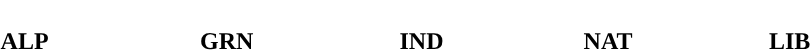<table style="width:50%; text-align:center;">
<tr style="color:white;">
<td style="color:white; background:"><strong>55</strong></td>
<td style="background:"><strong>3</strong></td>
<td style="background:"><strong>3</strong></td>
<td style="background:"><strong>6</strong></td>
<td style="background:"><strong>21</strong></td>
</tr>
<tr>
<td><span><strong>ALP</strong></span></td>
<td><span><strong>GRN</strong></span></td>
<td><span><strong>IND</strong></span></td>
<td><span><strong>NAT</strong></span></td>
<td><span><strong>LIB</strong></span></td>
</tr>
</table>
